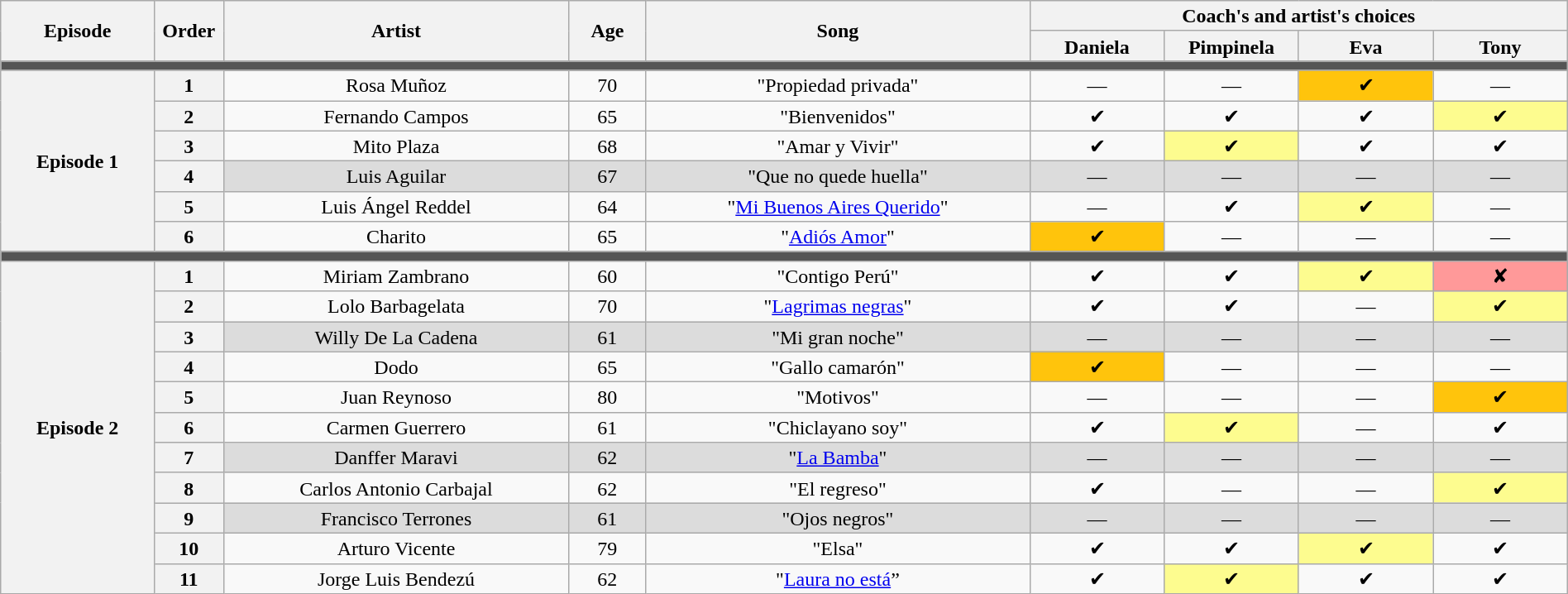<table class="wikitable" style="text-align:center; line-height:17px; width:100%">
<tr>
<th rowspan="2" scope="col" style="width:08%">Episode</th>
<th rowspan="2" scope="col" style="width:02%">Order</th>
<th rowspan="2" scope="col" style="width:18%">Artist</th>
<th rowspan="2" scope="col" style="width:04%">Age</th>
<th rowspan="2" scope="col" style="width:20%">Song</th>
<th colspan="4" scope="col" style="width:20%">Coach's and artist's choices</th>
</tr>
<tr>
<th style="width:07%">Daniela</th>
<th style="width:07%">Pimpinela</th>
<th style="width:07%">Eva</th>
<th style="width:07%">Tony</th>
</tr>
<tr>
<td colspan="9" style="background:#555"></td>
</tr>
<tr>
<th rowspan="6">Episode 1<br> </th>
<th>1</th>
<td>Rosa Muñoz</td>
<td>70</td>
<td>"Propiedad privada"</td>
<td>—</td>
<td>—</td>
<td style="background:#ffc40c">✔</td>
<td>—</td>
</tr>
<tr>
<th>2</th>
<td>Fernando Campos</td>
<td>65</td>
<td>"Bienvenidos"</td>
<td>✔</td>
<td>✔</td>
<td>✔</td>
<td style="background:#fdfc8f">✔</td>
</tr>
<tr>
<th>3</th>
<td>Mito Plaza</td>
<td>68</td>
<td>"Amar y Vivir"</td>
<td>✔</td>
<td style="background:#fdfc8f">✔</td>
<td>✔</td>
<td>✔</td>
</tr>
<tr style="background:#dcdcdc">
<th>4</th>
<td>Luis Aguilar</td>
<td>67</td>
<td>"Que no quede huella"</td>
<td>—</td>
<td>—</td>
<td>—</td>
<td>—</td>
</tr>
<tr>
<th>5</th>
<td>Luis Ángel Reddel</td>
<td>64</td>
<td>"<a href='#'>Mi Buenos Aires Querido</a>"</td>
<td>—</td>
<td>✔</td>
<td style="background:#fdfc8f">✔</td>
<td>—</td>
</tr>
<tr>
<th>6</th>
<td>Charito</td>
<td>65</td>
<td>"<a href='#'>Adiós Amor</a>"</td>
<td style="background:#ffc40c">✔</td>
<td>—</td>
<td>—</td>
<td>—</td>
</tr>
<tr>
<td colspan="9" style="background:#555"></td>
</tr>
<tr>
<th rowspan="11">Episode 2<br> </th>
<th>1</th>
<td>Miriam Zambrano</td>
<td>60</td>
<td>"Contigo Perú"</td>
<td>✔</td>
<td>✔</td>
<td style="background:#fdfc8f">✔</td>
<td style="background:#ff9999">✘</td>
</tr>
<tr>
<th>2</th>
<td>Lolo Barbagelata</td>
<td>70</td>
<td>"<a href='#'>Lagrimas negras</a>"</td>
<td>✔</td>
<td>✔</td>
<td>—</td>
<td style="background:#fdfc8f">✔</td>
</tr>
<tr style="background:#dcdcdc">
<th>3</th>
<td>Willy De La Cadena</td>
<td>61</td>
<td>"Mi gran noche"</td>
<td>—</td>
<td>—</td>
<td>—</td>
<td>—</td>
</tr>
<tr>
<th>4</th>
<td>Dodo</td>
<td>65</td>
<td>"Gallo camarón"</td>
<td style="background:#ffc40c">✔</td>
<td>—</td>
<td>—</td>
<td>—</td>
</tr>
<tr>
<th>5</th>
<td>Juan Reynoso</td>
<td>80</td>
<td>"Motivos"</td>
<td>—</td>
<td>—</td>
<td>—</td>
<td style="background:#ffc40c">✔</td>
</tr>
<tr>
<th>6</th>
<td>Carmen Guerrero</td>
<td>61</td>
<td>"Chiclayano soy"</td>
<td>✔</td>
<td style="background:#fdfc8f">✔</td>
<td>—</td>
<td>✔</td>
</tr>
<tr style="background:#dcdcdc">
<th>7</th>
<td>Danffer Maravi</td>
<td>62</td>
<td>"<a href='#'>La Bamba</a>"</td>
<td>—</td>
<td>—</td>
<td>—</td>
<td>—</td>
</tr>
<tr>
<th>8</th>
<td>Carlos Antonio Carbajal</td>
<td>62</td>
<td>"El regreso"</td>
<td>✔</td>
<td>—</td>
<td>—</td>
<td style="background:#fdfc8f">✔</td>
</tr>
<tr style="background:#dcdcdc">
<th>9</th>
<td>Francisco Terrones</td>
<td>61</td>
<td>"Ojos negros"</td>
<td>—</td>
<td>—</td>
<td>—</td>
<td>—</td>
</tr>
<tr>
<th>10</th>
<td>Arturo Vicente</td>
<td>79</td>
<td>"Elsa"</td>
<td>✔</td>
<td>✔</td>
<td style="background:#fdfc8f">✔</td>
<td>✔</td>
</tr>
<tr>
<th>11</th>
<td>Jorge Luis Bendezú</td>
<td>62</td>
<td>"<a href='#'>Laura no está</a>”</td>
<td>✔</td>
<td style="background:#fdfc8f">✔</td>
<td>✔</td>
<td>✔</td>
</tr>
</table>
